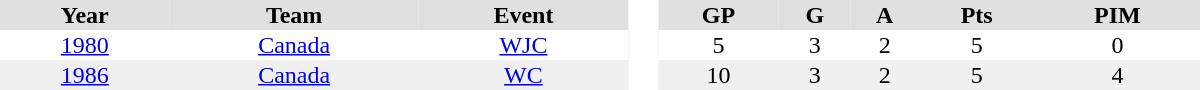<table border="0" cellpadding="1" cellspacing="0" style="text-align:center; width:50em">
<tr ALIGN="center" bgcolor="#e0e0e0">
<th>Year</th>
<th>Team</th>
<th>Event</th>
<th ALIGN="center" rowspan="99" bgcolor="#ffffff"> </th>
<th>GP</th>
<th>G</th>
<th>A</th>
<th>Pts</th>
<th>PIM</th>
</tr>
<tr>
<td><a href='#'>1980</a></td>
<td><a href='#'>Canada</a></td>
<td><a href='#'>WJC</a></td>
<td>5</td>
<td>3</td>
<td>2</td>
<td>5</td>
<td>0</td>
</tr>
<tr bgcolor="#f0f0f0">
<td><a href='#'>1986</a></td>
<td><a href='#'>Canada</a></td>
<td><a href='#'>WC</a></td>
<td>10</td>
<td>3</td>
<td>2</td>
<td>5</td>
<td>4</td>
</tr>
</table>
